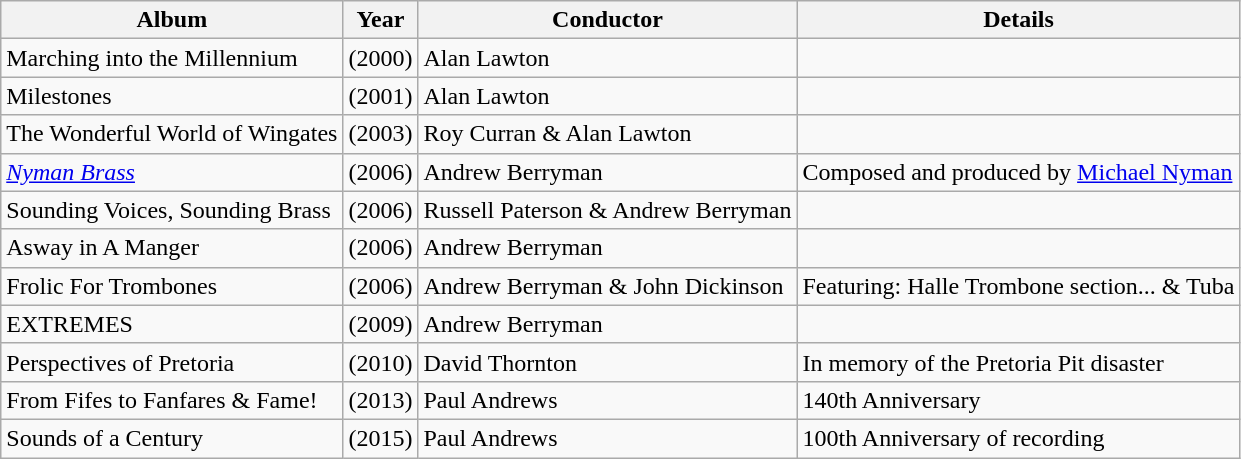<table class="wikitable">
<tr>
<th>Album</th>
<th>Year</th>
<th>Conductor</th>
<th>Details</th>
</tr>
<tr>
<td>Marching into the Millennium</td>
<td>(2000)</td>
<td>Alan Lawton</td>
<td></td>
</tr>
<tr>
<td>Milestones</td>
<td>(2001)</td>
<td>Alan Lawton</td>
<td></td>
</tr>
<tr>
<td>The Wonderful World of Wingates</td>
<td>(2003)</td>
<td>Roy Curran & Alan Lawton</td>
<td></td>
</tr>
<tr>
<td><em><a href='#'>Nyman Brass</a></em></td>
<td>(2006)</td>
<td>Andrew Berryman</td>
<td>Composed and produced by <a href='#'>Michael Nyman</a></td>
</tr>
<tr>
<td>Sounding Voices, Sounding Brass</td>
<td>(2006)</td>
<td>Russell Paterson  & Andrew Berryman</td>
<td></td>
</tr>
<tr>
<td>Asway in A Manger</td>
<td>(2006)</td>
<td>Andrew Berryman</td>
<td></td>
</tr>
<tr>
<td>Frolic For Trombones</td>
<td>(2006)</td>
<td>Andrew Berryman & John Dickinson</td>
<td>Featuring: Halle Trombone section... & Tuba</td>
</tr>
<tr>
<td>EXTREMES</td>
<td>(2009)</td>
<td>Andrew Berryman</td>
<td></td>
</tr>
<tr>
<td>Perspectives of Pretoria</td>
<td>(2010)</td>
<td>David Thornton</td>
<td>In memory of the Pretoria Pit disaster</td>
</tr>
<tr>
<td>From Fifes to Fanfares & Fame!</td>
<td>(2013)</td>
<td>Paul Andrews</td>
<td>140th Anniversary</td>
</tr>
<tr>
<td>Sounds of a Century</td>
<td>(2015)</td>
<td>Paul Andrews</td>
<td>100th Anniversary of recording</td>
</tr>
</table>
